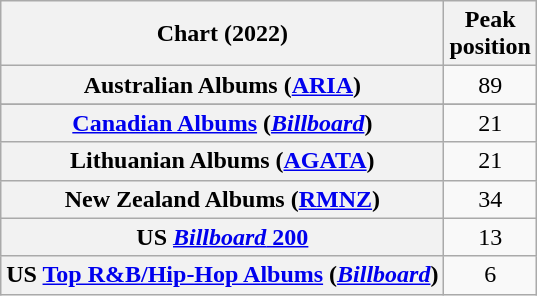<table class="wikitable sortable plainrowheaders" style="text-align:center">
<tr>
<th scope="col">Chart (2022)</th>
<th scope="col">Peak<br>position</th>
</tr>
<tr>
<th scope="row">Australian Albums (<a href='#'>ARIA</a>)</th>
<td>89</td>
</tr>
<tr>
</tr>
<tr>
<th scope="row"><a href='#'>Canadian Albums</a> (<em><a href='#'>Billboard</a></em>)</th>
<td>21</td>
</tr>
<tr>
<th scope="row">Lithuanian Albums (<a href='#'>AGATA</a>)</th>
<td>21</td>
</tr>
<tr>
<th scope="row">New Zealand Albums (<a href='#'>RMNZ</a>)</th>
<td>34</td>
</tr>
<tr>
<th scope="row">US <a href='#'><em>Billboard</em> 200</a></th>
<td>13</td>
</tr>
<tr>
<th scope="row">US <a href='#'>Top R&B/Hip-Hop Albums</a> (<em><a href='#'>Billboard</a></em>)</th>
<td>6</td>
</tr>
</table>
